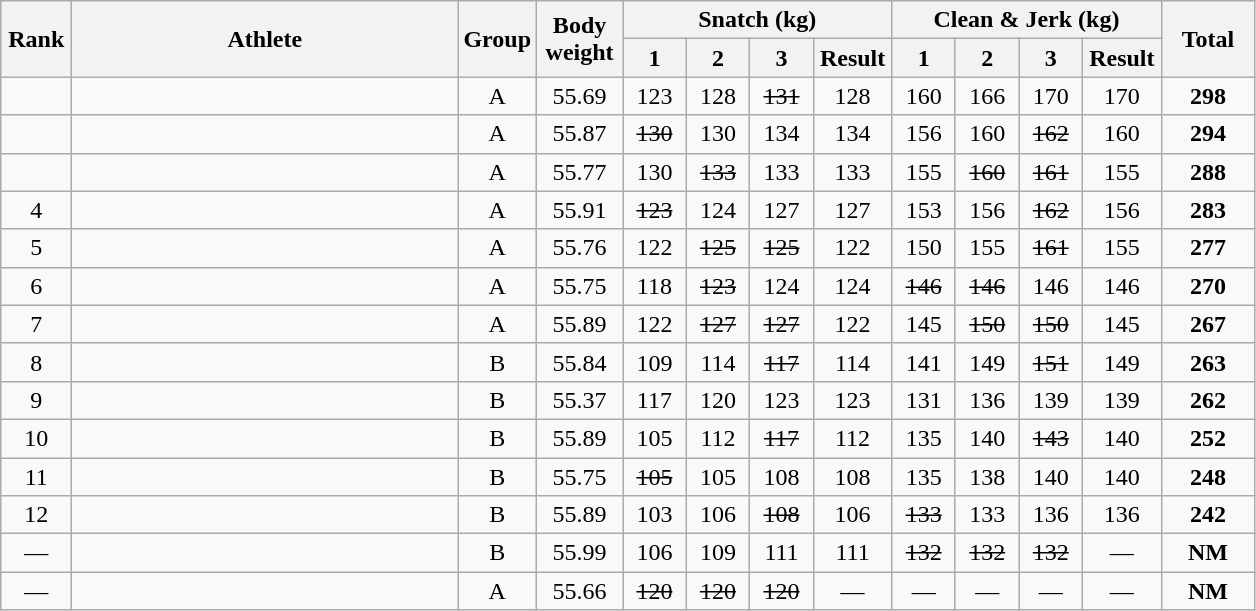<table class = "wikitable" style="text-align:center;">
<tr>
<th rowspan=2 width=40>Rank</th>
<th rowspan=2 width=250>Athlete</th>
<th rowspan=2 width=40>Group</th>
<th rowspan=2 width=50>Body weight</th>
<th colspan=4>Snatch (kg)</th>
<th colspan=4>Clean & Jerk (kg)</th>
<th rowspan=2 width=55>Total</th>
</tr>
<tr>
<th width=35>1</th>
<th width=35>2</th>
<th width=35>3</th>
<th width=45>Result</th>
<th width=35>1</th>
<th width=35>2</th>
<th width=35>3</th>
<th width=45>Result</th>
</tr>
<tr>
<td></td>
<td align=left></td>
<td>A</td>
<td>55.69</td>
<td>123</td>
<td>128</td>
<td><s>131</s></td>
<td>128</td>
<td>160</td>
<td>166</td>
<td>170</td>
<td>170</td>
<td><strong>298</strong></td>
</tr>
<tr>
<td></td>
<td align=left></td>
<td>A</td>
<td>55.87</td>
<td><s>130</s></td>
<td>130</td>
<td>134</td>
<td>134</td>
<td>156</td>
<td>160</td>
<td><s>162</s></td>
<td>160</td>
<td><strong>294</strong></td>
</tr>
<tr>
<td></td>
<td align=left></td>
<td>A</td>
<td>55.77</td>
<td>130</td>
<td><s>133</s></td>
<td>133</td>
<td>133</td>
<td>155</td>
<td><s>160</s></td>
<td><s>161</s></td>
<td>155</td>
<td><strong>288</strong></td>
</tr>
<tr>
<td>4</td>
<td align=left></td>
<td>A</td>
<td>55.91</td>
<td><s>123</s></td>
<td>124</td>
<td>127</td>
<td>127</td>
<td>153</td>
<td>156</td>
<td><s>162</s></td>
<td>156</td>
<td><strong>283</strong></td>
</tr>
<tr>
<td>5</td>
<td align=left></td>
<td>A</td>
<td>55.76</td>
<td>122</td>
<td><s>125</s></td>
<td><s>125</s></td>
<td>122</td>
<td>150</td>
<td>155</td>
<td><s>161</s></td>
<td>155</td>
<td><strong>277</strong></td>
</tr>
<tr>
<td>6</td>
<td align=left></td>
<td>A</td>
<td>55.75</td>
<td>118</td>
<td><s>123</s></td>
<td>124</td>
<td>124</td>
<td><s>146</s></td>
<td><s>146</s></td>
<td>146</td>
<td>146</td>
<td><strong>270</strong></td>
</tr>
<tr>
<td>7</td>
<td align=left></td>
<td>A</td>
<td>55.89</td>
<td>122</td>
<td><s>127</s></td>
<td><s>127</s></td>
<td>122</td>
<td>145</td>
<td><s>150</s></td>
<td><s>150</s></td>
<td>145</td>
<td><strong>267</strong></td>
</tr>
<tr>
<td>8</td>
<td align=left></td>
<td>B</td>
<td>55.84</td>
<td>109</td>
<td>114</td>
<td><s>117</s></td>
<td>114</td>
<td>141</td>
<td>149</td>
<td><s>151</s></td>
<td>149</td>
<td><strong>263</strong></td>
</tr>
<tr>
<td>9</td>
<td align=left></td>
<td>B</td>
<td>55.37</td>
<td>117</td>
<td>120</td>
<td>123</td>
<td>123</td>
<td>131</td>
<td>136</td>
<td>139</td>
<td>139</td>
<td><strong>262</strong></td>
</tr>
<tr>
<td>10</td>
<td align=left></td>
<td>B</td>
<td>55.89</td>
<td>105</td>
<td>112</td>
<td><s>117</s></td>
<td>112</td>
<td>135</td>
<td>140</td>
<td><s>143</s></td>
<td>140</td>
<td><strong>252</strong></td>
</tr>
<tr>
<td>11</td>
<td align=left></td>
<td>B</td>
<td>55.75</td>
<td><s>105</s></td>
<td>105</td>
<td>108</td>
<td>108</td>
<td>135</td>
<td>138</td>
<td>140</td>
<td>140</td>
<td><strong>248</strong></td>
</tr>
<tr>
<td>12</td>
<td align=left></td>
<td>B</td>
<td>55.89</td>
<td>103</td>
<td>106</td>
<td><s>108</s></td>
<td>106</td>
<td><s>133</s></td>
<td>133</td>
<td>136</td>
<td>136</td>
<td><strong>242</strong></td>
</tr>
<tr>
<td>—</td>
<td align=left></td>
<td>B</td>
<td>55.99</td>
<td>106</td>
<td>109</td>
<td>111</td>
<td>111</td>
<td><s>132</s></td>
<td><s>132</s></td>
<td><s>132</s></td>
<td>—</td>
<td><strong>NM</strong></td>
</tr>
<tr>
<td>—</td>
<td align=left></td>
<td>A</td>
<td>55.66</td>
<td><s>120</s></td>
<td><s>120</s></td>
<td><s>120</s></td>
<td>—</td>
<td>—</td>
<td>—</td>
<td>—</td>
<td>—</td>
<td><strong>NM</strong></td>
</tr>
</table>
